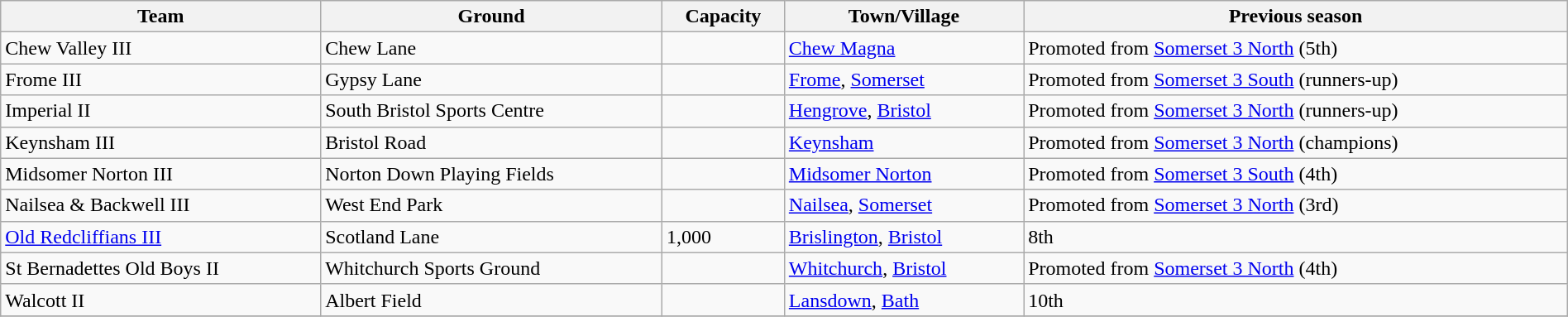<table class="wikitable sortable" width=100%>
<tr>
<th>Team</th>
<th>Ground</th>
<th>Capacity</th>
<th>Town/Village</th>
<th>Previous season</th>
</tr>
<tr>
<td>Chew Valley III</td>
<td>Chew Lane</td>
<td></td>
<td><a href='#'>Chew Magna</a></td>
<td>Promoted from <a href='#'>Somerset 3 North</a> (5th)</td>
</tr>
<tr>
<td>Frome III</td>
<td>Gypsy Lane</td>
<td></td>
<td><a href='#'>Frome</a>, <a href='#'>Somerset</a></td>
<td>Promoted from <a href='#'>Somerset 3 South</a> (runners-up)</td>
</tr>
<tr>
<td>Imperial II</td>
<td>South Bristol Sports Centre</td>
<td></td>
<td><a href='#'>Hengrove</a>, <a href='#'>Bristol</a></td>
<td>Promoted from <a href='#'>Somerset 3 North</a> (runners-up)</td>
</tr>
<tr>
<td>Keynsham III</td>
<td>Bristol Road</td>
<td></td>
<td><a href='#'>Keynsham</a></td>
<td>Promoted from <a href='#'>Somerset 3 North</a> (champions)</td>
</tr>
<tr>
<td>Midsomer Norton III</td>
<td>Norton Down Playing Fields</td>
<td></td>
<td><a href='#'>Midsomer Norton</a></td>
<td>Promoted from <a href='#'>Somerset 3 South</a> (4th)</td>
</tr>
<tr>
<td>Nailsea & Backwell III</td>
<td>West End Park</td>
<td></td>
<td><a href='#'>Nailsea</a>, <a href='#'>Somerset</a></td>
<td>Promoted from <a href='#'>Somerset 3 North</a> (3rd)</td>
</tr>
<tr>
<td><a href='#'>Old Redcliffians III</a></td>
<td>Scotland Lane</td>
<td>1,000</td>
<td><a href='#'>Brislington</a>, <a href='#'>Bristol</a></td>
<td>8th</td>
</tr>
<tr>
<td>St Bernadettes Old Boys II</td>
<td>Whitchurch Sports Ground</td>
<td></td>
<td><a href='#'>Whitchurch</a>, <a href='#'>Bristol</a></td>
<td>Promoted from <a href='#'>Somerset 3 North</a> (4th)</td>
</tr>
<tr>
<td>Walcott II</td>
<td>Albert Field</td>
<td></td>
<td><a href='#'>Lansdown</a>, <a href='#'>Bath</a></td>
<td>10th</td>
</tr>
<tr>
</tr>
</table>
